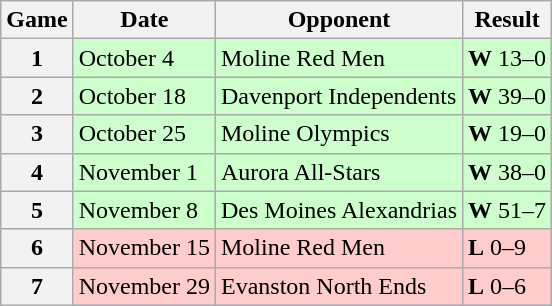<table class="wikitable">
<tr>
<th>Game</th>
<th>Date</th>
<th>Opponent</th>
<th>Result</th>
</tr>
<tr style="background:#cfc">
<th>1</th>
<td>October 4</td>
<td>Moline Red Men</td>
<td><strong>W</strong> 13–0</td>
</tr>
<tr style="background:#cfc">
<th>2</th>
<td>October 18</td>
<td>Davenport Independents</td>
<td><strong>W</strong> 39–0</td>
</tr>
<tr style="background:#cfc">
<th>3</th>
<td>October 25</td>
<td>Moline Olympics</td>
<td><strong>W</strong> 19–0</td>
</tr>
<tr style="background:#cfc">
<th>4</th>
<td>November 1</td>
<td>Aurora All-Stars</td>
<td><strong>W</strong> 38–0</td>
</tr>
<tr style="background:#cfc">
<th>5</th>
<td>November 8</td>
<td>Des Moines Alexandrias</td>
<td><strong>W</strong> 51–7</td>
</tr>
<tr style="background:#fcc">
<th>6</th>
<td>November 15</td>
<td>Moline Red Men</td>
<td><strong>L</strong> 0–9</td>
</tr>
<tr style="background:#fcc">
<th>7</th>
<td>November 29</td>
<td>Evanston North Ends</td>
<td><strong>L</strong> 0–6</td>
</tr>
</table>
